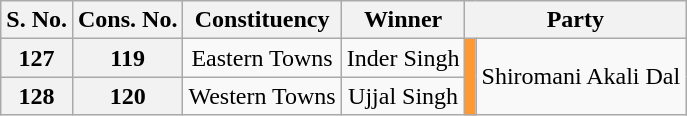<table class="wikitable" style="text-align:center">
<tr>
<th>S. No.</th>
<th>Cons. No.</th>
<th>Constituency</th>
<th>Winner</th>
<th colspan=2>Party</th>
</tr>
<tr>
<th>127</th>
<th>119</th>
<td>Eastern Towns</td>
<td>Inder Singh</td>
<td bgcolor=#FF9933 rowspan=2></td>
<td rowspan=2>Shiromani Akali Dal</td>
</tr>
<tr>
<th>128</th>
<th>120</th>
<td>Western Towns</td>
<td>Ujjal Singh</td>
</tr>
</table>
